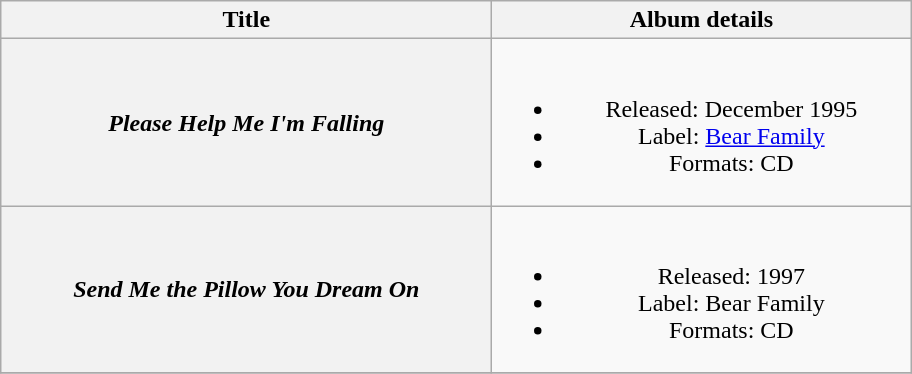<table class="wikitable plainrowheaders" style="text-align:center;">
<tr>
<th scope="col" style="width:20em;">Title</th>
<th scope="col" style="width:17em;">Album details</th>
</tr>
<tr>
<th scope="row"><em>Please Help Me I'm Falling</em></th>
<td><br><ul><li>Released: December 1995</li><li>Label: <a href='#'>Bear Family</a></li><li>Formats: CD</li></ul></td>
</tr>
<tr>
<th scope="row"><em>Send Me the Pillow You Dream On</em></th>
<td><br><ul><li>Released: 1997</li><li>Label: Bear Family</li><li>Formats: CD</li></ul></td>
</tr>
<tr>
</tr>
</table>
